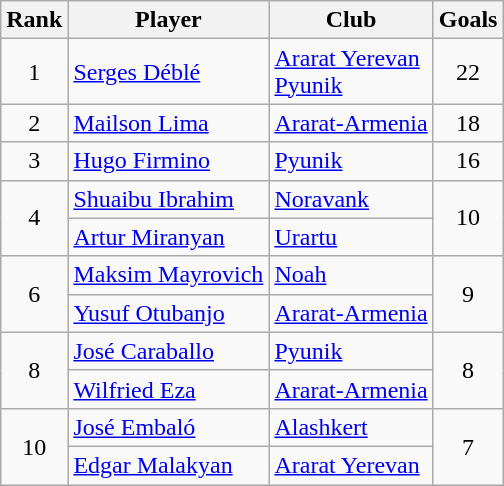<table class="wikitable" style="text-align:center">
<tr>
<th>Rank</th>
<th>Player</th>
<th>Club</th>
<th>Goals</th>
</tr>
<tr>
<td rowspan="1">1</td>
<td align="left"> <a href='#'>Serges Déblé</a></td>
<td align="left"><a href='#'>Ararat Yerevan</a><br><a href='#'>Pyunik</a></td>
<td rowspan="1">22</td>
</tr>
<tr>
<td rowspan="1">2</td>
<td align="left"> <a href='#'>Mailson Lima</a></td>
<td align="left"><a href='#'>Ararat-Armenia</a></td>
<td rowspan="1">18</td>
</tr>
<tr>
<td rowspan="1">3</td>
<td align="left"> <a href='#'>Hugo Firmino</a></td>
<td align="left"><a href='#'>Pyunik</a></td>
<td rowspan="1">16</td>
</tr>
<tr>
<td rowspan="2">4</td>
<td align="left"> <a href='#'>Shuaibu Ibrahim</a></td>
<td align="left"><a href='#'>Noravank</a></td>
<td rowspan="2">10</td>
</tr>
<tr>
<td align="left"> <a href='#'>Artur Miranyan</a></td>
<td align="left"><a href='#'>Urartu</a></td>
</tr>
<tr>
<td rowspan="2">6</td>
<td align="left"> <a href='#'>Maksim Mayrovich</a></td>
<td align="left"><a href='#'>Noah</a></td>
<td rowspan="2">9</td>
</tr>
<tr>
<td align="left"> <a href='#'>Yusuf Otubanjo</a></td>
<td align="left"><a href='#'>Ararat-Armenia</a></td>
</tr>
<tr>
<td rowspan="2">8</td>
<td align="left"> <a href='#'>José Caraballo</a></td>
<td align="left"><a href='#'>Pyunik</a></td>
<td rowspan="2">8</td>
</tr>
<tr>
<td align="left"> <a href='#'>Wilfried Eza</a></td>
<td align="left"><a href='#'>Ararat-Armenia</a></td>
</tr>
<tr>
<td rowspan="2">10</td>
<td align="left"> <a href='#'>José Embaló</a></td>
<td align="left"><a href='#'>Alashkert</a></td>
<td rowspan="2">7</td>
</tr>
<tr>
<td align="left"> <a href='#'>Edgar Malakyan</a></td>
<td align="left"><a href='#'>Ararat Yerevan</a><br></td>
</tr>
</table>
